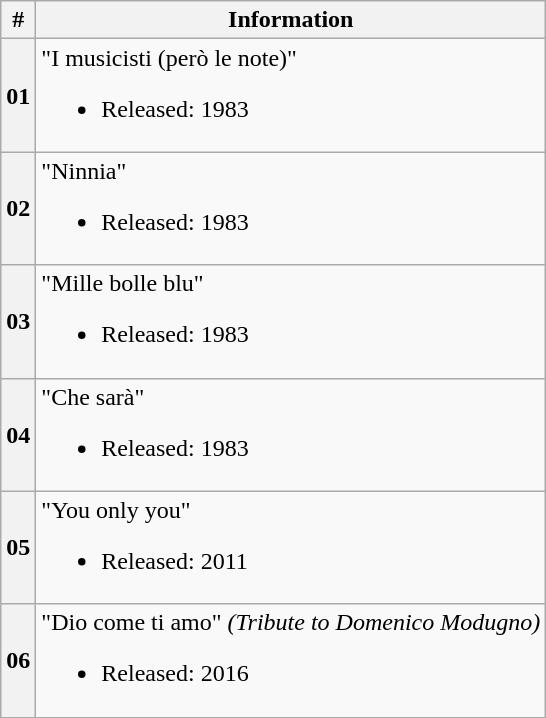<table class="wikitable">
<tr>
<th align="left">#</th>
<th align="left">Information</th>
</tr>
<tr>
<th align="left">01</th>
<td align="left">"I musicisti (però le note)"<br><ul><li>Released: 1983</li></ul></td>
</tr>
<tr>
<th align="left">02</th>
<td align="left">"Ninnia"<br><ul><li>Released: 1983</li></ul></td>
</tr>
<tr>
<th align="left">03</th>
<td align="left">"Mille bolle blu"<br><ul><li>Released: 1983</li></ul></td>
</tr>
<tr>
<th align="left">04</th>
<td align="left">"Che sarà"<br><ul><li>Released: 1983</li></ul></td>
</tr>
<tr>
<th align="left">05</th>
<td align="left">"You only you"<br><ul><li>Released: 2011</li></ul></td>
</tr>
<tr>
<th align="left">06</th>
<td align="left">"Dio come ti amo" <em>(Tribute to Domenico Modugno)</em><br><ul><li>Released: 2016</li></ul></td>
</tr>
</table>
